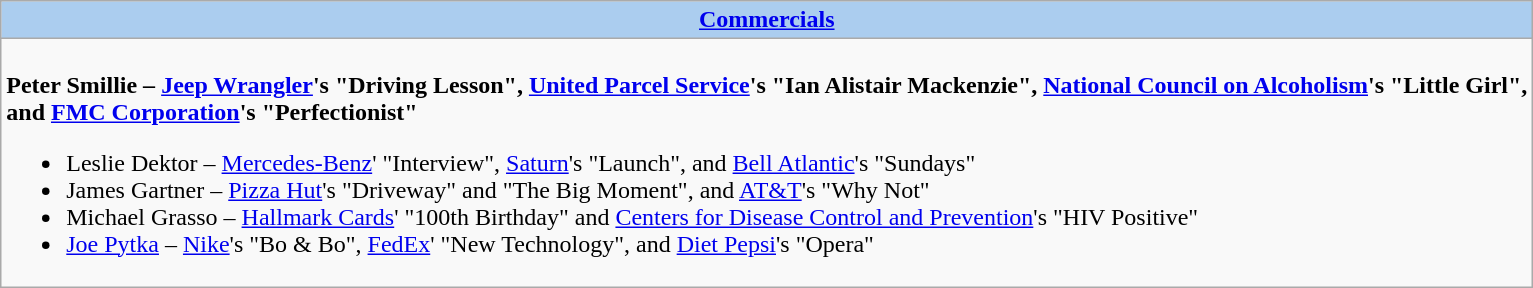<table class=wikitable style="width="100%">
<tr>
<th colspan="2" style="background:#abcdef;"><a href='#'>Commercials</a></th>
</tr>
<tr>
<td colspan="2" style="vertical-align:top;"><br><strong>Peter Smillie – <a href='#'>Jeep Wrangler</a>'s "Driving Lesson", <a href='#'>United Parcel Service</a>'s "Ian Alistair Mackenzie", <a href='#'>National Council on Alcoholism</a>'s "Little Girl",<br> and <a href='#'>FMC Corporation</a>'s "Perfectionist"</strong><ul><li>Leslie Dektor – <a href='#'>Mercedes-Benz</a>' "Interview", <a href='#'>Saturn</a>'s "Launch", and <a href='#'>Bell Atlantic</a>'s "Sundays"</li><li>James Gartner – <a href='#'>Pizza Hut</a>'s "Driveway" and "The Big Moment", and <a href='#'>AT&T</a>'s "Why Not"</li><li>Michael Grasso – <a href='#'>Hallmark Cards</a>' "100th Birthday" and <a href='#'>Centers for Disease Control and Prevention</a>'s "HIV Positive"</li><li><a href='#'>Joe Pytka</a> – <a href='#'>Nike</a>'s "Bo & Bo", <a href='#'>FedEx</a>' "New Technology", and <a href='#'>Diet Pepsi</a>'s "Opera"</li></ul></td>
</tr>
</table>
